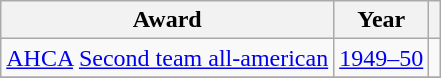<table class="wikitable">
<tr>
<th>Award</th>
<th>Year</th>
<th></th>
</tr>
<tr>
<td><a href='#'>AHCA</a> <a href='#'>Second team all-american</a></td>
<td><a href='#'>1949–50</a></td>
<td></td>
</tr>
<tr>
</tr>
</table>
